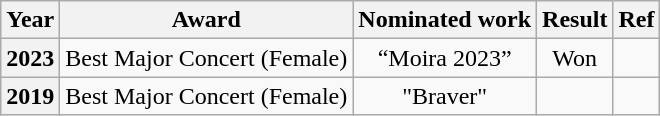<table class="wikitable sortable" style=text-align:center>
<tr>
<th>Year</th>
<th>Award</th>
<th>Nominated work</th>
<th>Result</th>
<th>Ref</th>
</tr>
<tr>
<th>2023</th>
<td>Best Major Concert (Female)</td>
<td>“Moira 2023”</td>
<td>Won</td>
<td></td>
</tr>
<tr>
<th>2019</th>
<td>Best Major Concert (Female)</td>
<td align=center>"Braver"</td>
<td></td>
<td></td>
</tr>
</table>
